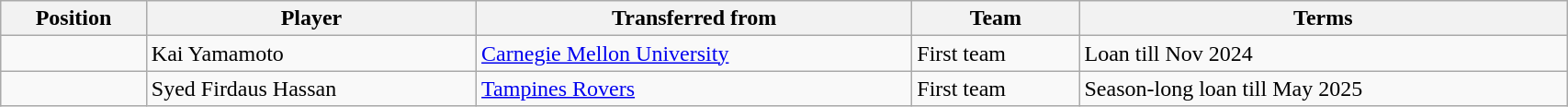<table class="wikitable sortable" style="width:90%;text-align:left">
<tr>
<th>Position</th>
<th>Player</th>
<th>Transferred from</th>
<th>Team</th>
<th>Terms</th>
</tr>
<tr>
<td></td>
<td> Kai Yamamoto</td>
<td> <a href='#'>Carnegie Mellon University</a></td>
<td>First team</td>
<td>Loan till Nov 2024 </td>
</tr>
<tr>
<td></td>
<td> Syed Firdaus Hassan</td>
<td> <a href='#'>Tampines Rovers</a></td>
<td>First team</td>
<td>Season-long loan till May 2025 </td>
</tr>
</table>
